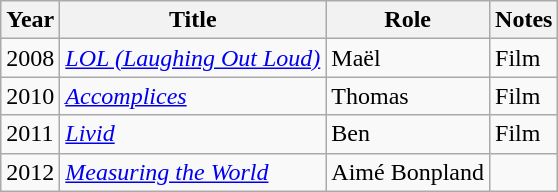<table class="wikitable sortable">
<tr>
<th>Year</th>
<th>Title</th>
<th>Role</th>
<th class="unsortable">Notes</th>
</tr>
<tr>
<td>2008</td>
<td><em><a href='#'>LOL (Laughing Out Loud)</a></em></td>
<td>Maël</td>
<td>Film</td>
</tr>
<tr>
<td>2010</td>
<td><em><a href='#'>Accomplices</a></em></td>
<td>Thomas</td>
<td>Film</td>
</tr>
<tr>
<td>2011</td>
<td><em><a href='#'>Livid</a></em></td>
<td>Ben</td>
<td>Film</td>
</tr>
<tr>
<td>2012</td>
<td><em><a href='#'>Measuring the World</a></em></td>
<td>Aimé Bonpland</td>
<td></td>
</tr>
</table>
